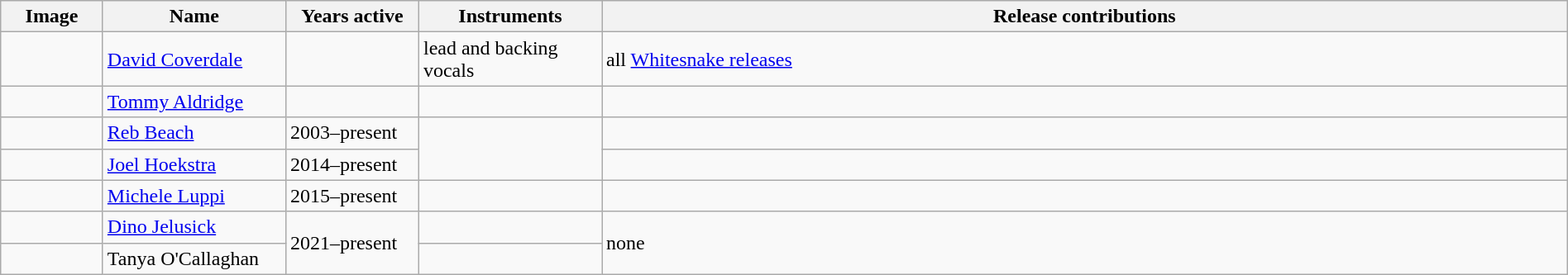<table class="wikitable" border="1" width=100%>
<tr>
<th width="75">Image</th>
<th width="140">Name</th>
<th width="100">Years active</th>
<th width="140">Instruments</th>
<th>Release contributions</th>
</tr>
<tr>
<td></td>
<td><a href='#'>David Coverdale</a></td>
<td></td>
<td>lead and backing vocals</td>
<td>all <a href='#'>Whitesnake releases</a></td>
</tr>
<tr>
<td></td>
<td><a href='#'>Tommy Aldridge</a></td>
<td></td>
<td></td>
<td></td>
</tr>
<tr>
<td></td>
<td><a href='#'>Reb Beach</a></td>
<td>2003–present</td>
<td rowspan="2"></td>
<td></td>
</tr>
<tr>
<td></td>
<td><a href='#'>Joel Hoekstra</a></td>
<td>2014–present</td>
<td></td>
</tr>
<tr>
<td></td>
<td><a href='#'>Michele Luppi</a></td>
<td>2015–present</td>
<td></td>
<td></td>
</tr>
<tr>
<td></td>
<td><a href='#'>Dino Jelusick</a></td>
<td rowspan="2">2021–present</td>
<td></td>
<td rowspan="2">none</td>
</tr>
<tr>
<td></td>
<td>Tanya O'Callaghan</td>
<td></td>
</tr>
</table>
